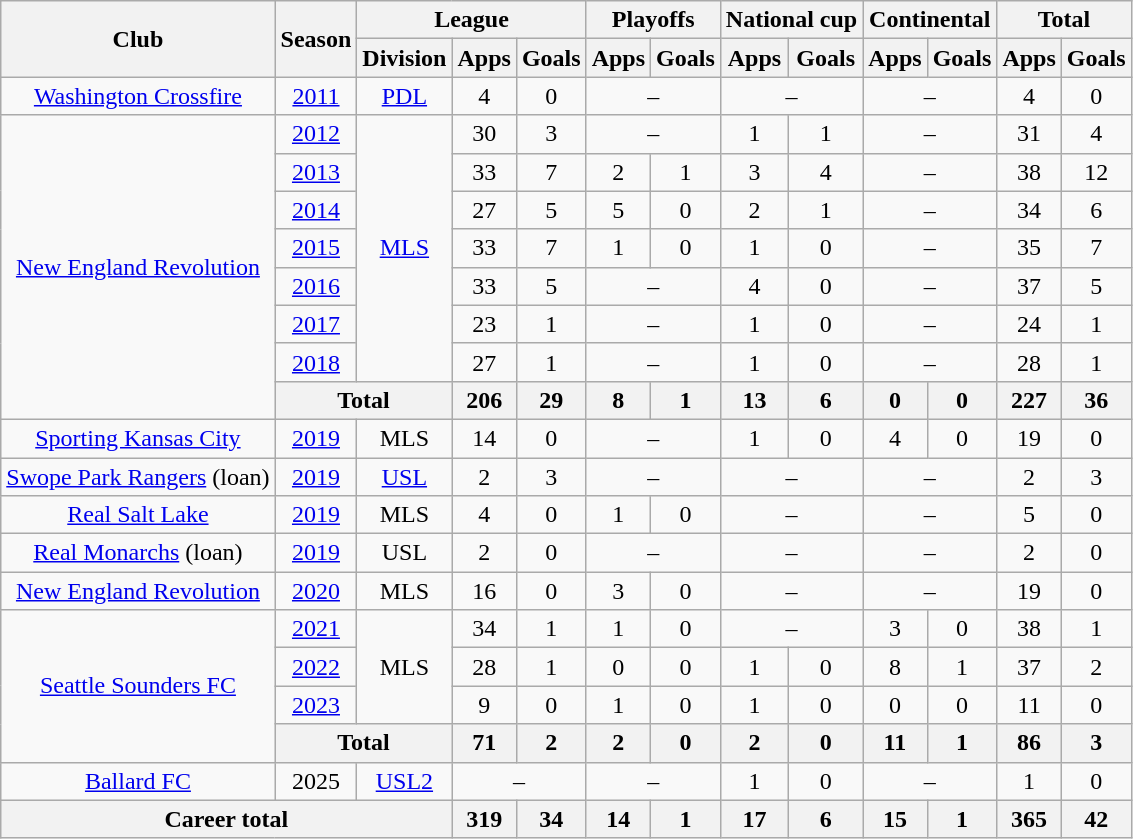<table class="wikitable" style="text-align: center;">
<tr>
<th rowspan=2>Club</th>
<th rowspan=2>Season</th>
<th colspan=3>League</th>
<th colspan=2>Playoffs</th>
<th colspan=2>National cup</th>
<th colspan=2>Continental</th>
<th colspan=2>Total</th>
</tr>
<tr>
<th>Division</th>
<th>Apps</th>
<th>Goals</th>
<th>Apps</th>
<th>Goals</th>
<th>Apps</th>
<th>Goals</th>
<th>Apps</th>
<th>Goals</th>
<th>Apps</th>
<th>Goals</th>
</tr>
<tr>
<td><a href='#'>Washington Crossfire</a></td>
<td><a href='#'>2011</a></td>
<td><a href='#'>PDL</a></td>
<td>4</td>
<td>0</td>
<td colspan=2>–</td>
<td colspan=2>–</td>
<td colspan=2>–</td>
<td>4</td>
<td>0</td>
</tr>
<tr>
<td rowspan=8><a href='#'>New England Revolution</a></td>
<td><a href='#'>2012</a></td>
<td rowspan=7><a href='#'>MLS</a></td>
<td>30</td>
<td>3</td>
<td colspan=2>–</td>
<td>1</td>
<td>1</td>
<td colspan=2>–</td>
<td>31</td>
<td>4</td>
</tr>
<tr>
<td><a href='#'>2013</a></td>
<td>33</td>
<td>7</td>
<td>2</td>
<td>1</td>
<td>3</td>
<td>4</td>
<td colspan=2>–</td>
<td>38</td>
<td>12</td>
</tr>
<tr>
<td><a href='#'>2014</a></td>
<td>27</td>
<td>5</td>
<td>5</td>
<td>0</td>
<td>2</td>
<td>1</td>
<td colspan=2>–</td>
<td>34</td>
<td>6</td>
</tr>
<tr>
<td><a href='#'>2015</a></td>
<td>33</td>
<td>7</td>
<td>1</td>
<td>0</td>
<td>1</td>
<td>0</td>
<td colspan=2>–</td>
<td>35</td>
<td>7</td>
</tr>
<tr>
<td><a href='#'>2016</a></td>
<td>33</td>
<td>5</td>
<td colspan=2>–</td>
<td>4</td>
<td>0</td>
<td colspan=2>–</td>
<td>37</td>
<td>5</td>
</tr>
<tr>
<td><a href='#'>2017</a></td>
<td>23</td>
<td>1</td>
<td colspan=2>–</td>
<td>1</td>
<td>0</td>
<td colspan=2>–</td>
<td>24</td>
<td>1</td>
</tr>
<tr>
<td><a href='#'>2018</a></td>
<td>27</td>
<td>1</td>
<td colspan=2>–</td>
<td>1</td>
<td>0</td>
<td colspan=2>–</td>
<td>28</td>
<td>1</td>
</tr>
<tr>
<th colspan=2>Total</th>
<th>206</th>
<th>29</th>
<th>8</th>
<th>1</th>
<th>13</th>
<th>6</th>
<th>0</th>
<th>0</th>
<th>227</th>
<th>36</th>
</tr>
<tr>
<td><a href='#'>Sporting Kansas City</a></td>
<td><a href='#'>2019</a></td>
<td rowspan=1>MLS</td>
<td>14</td>
<td>0</td>
<td colspan="2">–</td>
<td>1</td>
<td>0</td>
<td>4</td>
<td>0</td>
<td>19</td>
<td>0</td>
</tr>
<tr>
<td><a href='#'>Swope Park Rangers</a> (loan)</td>
<td><a href='#'>2019</a></td>
<td rowspan=1><a href='#'>USL</a></td>
<td>2</td>
<td>3</td>
<td colspan="2">–</td>
<td colspan="2">–</td>
<td colspan="2">–</td>
<td>2</td>
<td>3</td>
</tr>
<tr>
<td><a href='#'>Real Salt Lake</a></td>
<td><a href='#'>2019</a></td>
<td rowspan=1>MLS</td>
<td>4</td>
<td>0</td>
<td>1</td>
<td>0</td>
<td colspan="2">–</td>
<td colspan="2">–</td>
<td>5</td>
<td>0</td>
</tr>
<tr>
<td><a href='#'>Real Monarchs</a> (loan)</td>
<td><a href='#'>2019</a></td>
<td rowspan=1>USL</td>
<td>2</td>
<td>0</td>
<td colspan="2">–</td>
<td colspan="2">–</td>
<td colspan="2">–</td>
<td>2</td>
<td>0</td>
</tr>
<tr>
<td><a href='#'>New England Revolution</a></td>
<td><a href='#'>2020</a></td>
<td rowspan=1>MLS</td>
<td>16</td>
<td>0</td>
<td>3</td>
<td>0</td>
<td colspan="2">–</td>
<td colspan="2">–</td>
<td>19</td>
<td>0</td>
</tr>
<tr>
<td rowspan=4><a href='#'>Seattle Sounders FC</a></td>
<td><a href='#'>2021</a></td>
<td rowspan=3>MLS</td>
<td>34</td>
<td>1</td>
<td>1</td>
<td>0</td>
<td colspan="2">–</td>
<td>3</td>
<td>0</td>
<td>38</td>
<td>1</td>
</tr>
<tr>
<td><a href='#'>2022</a></td>
<td>28</td>
<td>1</td>
<td>0</td>
<td>0</td>
<td>1</td>
<td>0</td>
<td>8</td>
<td>1</td>
<td>37</td>
<td>2</td>
</tr>
<tr>
<td><a href='#'>2023</a></td>
<td>9</td>
<td>0</td>
<td>1</td>
<td>0</td>
<td>1</td>
<td>0</td>
<td>0</td>
<td>0</td>
<td>11</td>
<td>0</td>
</tr>
<tr>
<th colspan=2>Total</th>
<th>71</th>
<th>2</th>
<th>2</th>
<th>0</th>
<th>2</th>
<th>0</th>
<th>11</th>
<th>1</th>
<th>86</th>
<th>3</th>
</tr>
<tr>
<td><a href='#'>Ballard FC</a></td>
<td>2025</td>
<td><a href='#'>USL2</a></td>
<td colspan="2">–</td>
<td colspan="2">–</td>
<td>1</td>
<td>0</td>
<td colspan="2">–</td>
<td>1</td>
<td>0</td>
</tr>
<tr>
<th colspan=3>Career total</th>
<th>319</th>
<th>34</th>
<th>14</th>
<th>1</th>
<th>17</th>
<th>6</th>
<th>15</th>
<th>1</th>
<th>365</th>
<th>42</th>
</tr>
</table>
